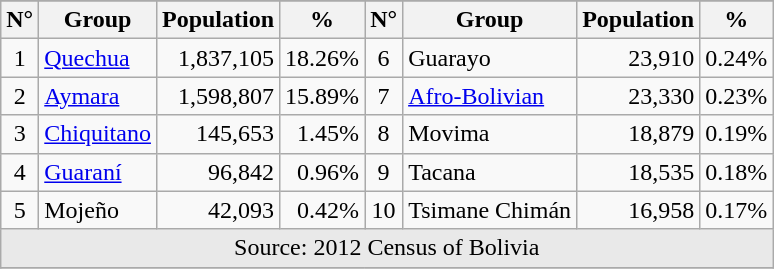<table class="wikitable">
<tr>
</tr>
<tr>
<th>N°</th>
<th>Group</th>
<th>Population</th>
<th>%</th>
<th>N°</th>
<th>Group</th>
<th>Population</th>
<th>%</th>
</tr>
<tr>
<td align=center>1</td>
<td align=left><a href='#'>Quechua</a></td>
<td align=right>1,837,105</td>
<td align=right>18.26%</td>
<td align=center>6</td>
<td align=left>Guarayo</td>
<td align=right>23,910</td>
<td align=right>0.24%</td>
</tr>
<tr>
<td align=center>2</td>
<td align=left><a href='#'>Aymara</a></td>
<td align=right>1,598,807</td>
<td align=right>15.89%</td>
<td align=center>7</td>
<td align=left><a href='#'>Afro-Bolivian</a></td>
<td align=right>23,330</td>
<td align=right>0.23%</td>
</tr>
<tr>
<td align=center>3</td>
<td align=left><a href='#'>Chiquitano</a></td>
<td align=right>145,653</td>
<td align=right>1.45%</td>
<td align=center>8</td>
<td align=left>Movima</td>
<td align=right>18,879</td>
<td align=right>0.19%</td>
</tr>
<tr>
<td align=center>4</td>
<td align=left><a href='#'>Guaraní</a></td>
<td align=right>96,842</td>
<td align=right>0.96%</td>
<td align=center>9</td>
<td align=left>Tacana</td>
<td align=right>18,535</td>
<td align=right>0.18%</td>
</tr>
<tr>
<td align=center>5</td>
<td align=left>Mojeño</td>
<td align=right>42,093</td>
<td align=right>0.42%</td>
<td align=center>10</td>
<td align=left>Tsimane Chimán</td>
<td align=right>16,958</td>
<td align=right>0.17%</td>
</tr>
<tr>
<td colspan=8 style="background:#e9e9e9;" align=center>Source: 2012 Census of Bolivia</td>
</tr>
<tr>
</tr>
</table>
